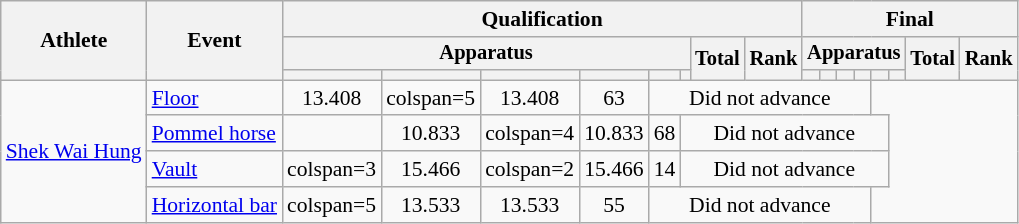<table class="wikitable" style="font-size:90%">
<tr>
<th rowspan=3>Athlete</th>
<th rowspan=3>Event</th>
<th colspan =8>Qualification</th>
<th colspan =8>Final</th>
</tr>
<tr style="font-size:95%">
<th colspan=6>Apparatus</th>
<th rowspan=2>Total</th>
<th rowspan=2>Rank</th>
<th colspan=6>Apparatus</th>
<th rowspan=2>Total</th>
<th rowspan=2>Rank</th>
</tr>
<tr style="font-size:95%">
<th></th>
<th></th>
<th></th>
<th></th>
<th></th>
<th></th>
<th></th>
<th></th>
<th></th>
<th></th>
<th></th>
<th></th>
</tr>
<tr align=center>
<td align=left rowspan=4><a href='#'>Shek Wai Hung</a></td>
<td align=left><a href='#'>Floor</a></td>
<td>13.408</td>
<td>colspan=5 </td>
<td>13.408</td>
<td>63</td>
<td colspan=8>Did not advance</td>
</tr>
<tr align=center>
<td align=left><a href='#'>Pommel horse</a></td>
<td></td>
<td>10.833</td>
<td>colspan=4 </td>
<td>10.833</td>
<td>68</td>
<td colspan=8>Did not advance</td>
</tr>
<tr align=center>
<td align=left><a href='#'>Vault</a></td>
<td>colspan=3 </td>
<td>15.466</td>
<td>colspan=2 </td>
<td>15.466</td>
<td>14</td>
<td colspan=8>Did not advance</td>
</tr>
<tr align=center>
<td align=left><a href='#'>Horizontal bar</a></td>
<td>colspan=5 </td>
<td>13.533</td>
<td>13.533</td>
<td>55</td>
<td colspan=8>Did not advance</td>
</tr>
</table>
